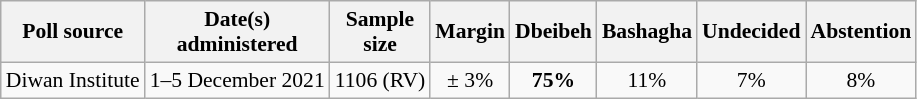<table class="wikitable sortable" style="font-size:90%;text-align:center;">
<tr>
<th>Poll source</th>
<th data-sort-type="date">Date(s)<br>administered</th>
<th data-sort-type="number">Sample<br>size</th>
<th>Margin<br></th>
<th>Dbeibeh</th>
<th>Bashagha</th>
<th>Undecided</th>
<th>Abstention</th>
</tr>
<tr>
<td>Diwan Institute</td>
<td>1–5 December 2021</td>
<td>1106 (RV)</td>
<td>± 3%</td>
<td><strong>75%</strong></td>
<td>11%</td>
<td>7%</td>
<td>8%</td>
</tr>
</table>
